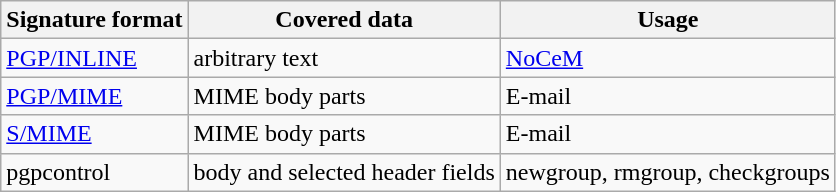<table class="wikitable">
<tr>
<th>Signature format</th>
<th>Covered data</th>
<th>Usage</th>
</tr>
<tr>
<td><a href='#'>PGP/INLINE</a></td>
<td>arbitrary text</td>
<td><a href='#'>NoCeM</a></td>
</tr>
<tr>
<td><a href='#'>PGP/MIME</a></td>
<td>MIME body parts</td>
<td>E-mail</td>
</tr>
<tr>
<td><a href='#'>S/MIME</a></td>
<td>MIME body parts</td>
<td>E-mail</td>
</tr>
<tr>
<td>pgpcontrol</td>
<td>body and selected header fields</td>
<td>newgroup, rmgroup, checkgroups</td>
</tr>
</table>
